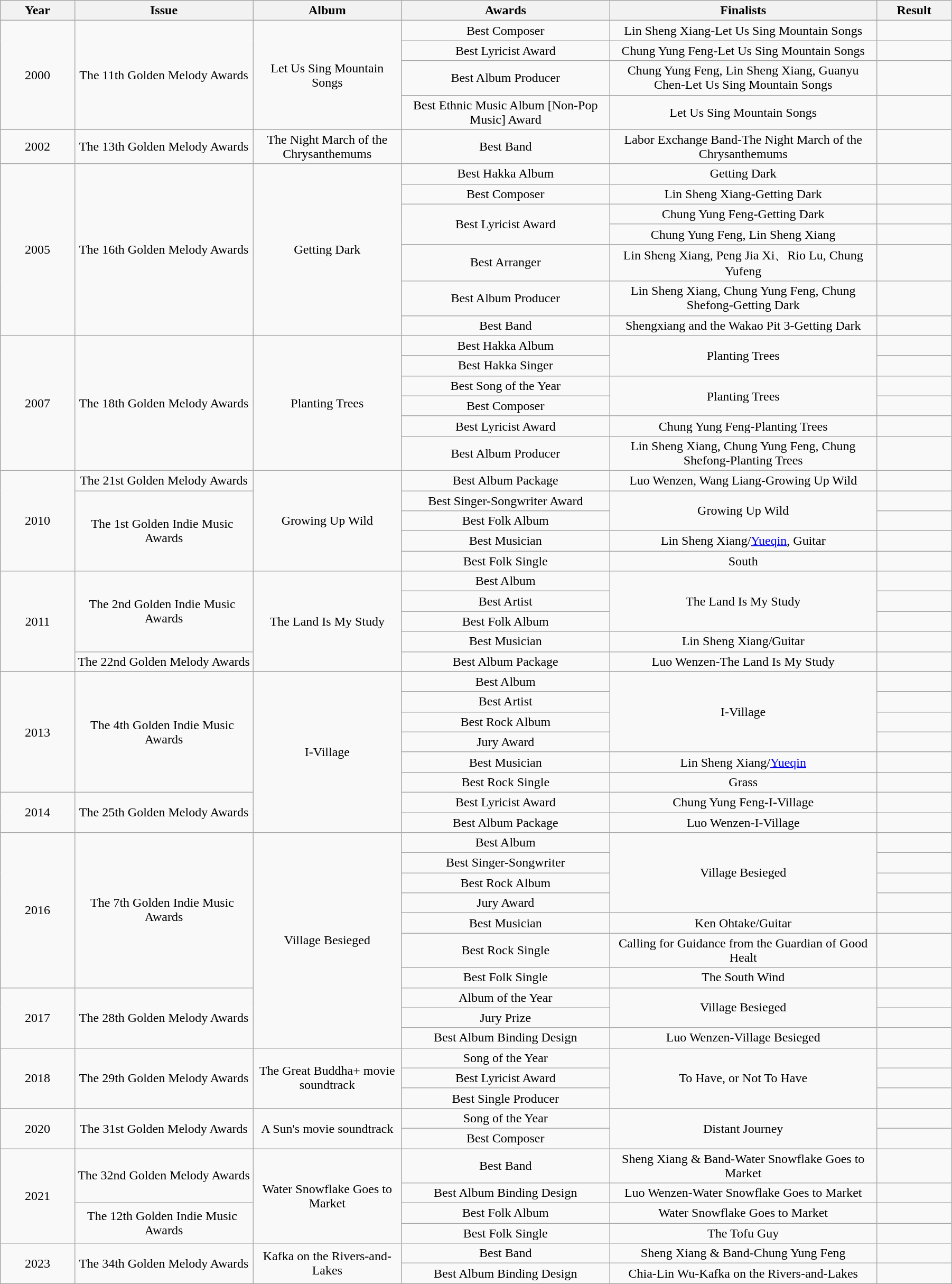<table class="wikitable" style="width:95%; text-align:center;">
<tr>
<th width="5%">Year</th>
<th width="12%">Issue</th>
<th width="10%">Album</th>
<th width="14%">Awards</th>
<th width="18%">Finalists</th>
<th width="5%">Result</th>
</tr>
<tr>
<td rowspan="4">2000</td>
<td rowspan="4">The 11th Golden Melody Awards</td>
<td rowspan="4">Let Us Sing Mountain Songs</td>
<td>Best Composer</td>
<td>Lin Sheng Xiang-Let Us Sing Mountain Songs</td>
<td></td>
</tr>
<tr>
<td>Best Lyricist Award</td>
<td>Chung Yung Feng-Let Us Sing Mountain Songs</td>
<td></td>
</tr>
<tr>
<td>Best Album Producer</td>
<td>Chung Yung Feng, Lin Sheng Xiang, Guanyu Chen-Let Us Sing Mountain Songs</td>
<td></td>
</tr>
<tr>
<td>Best Ethnic Music Album [Non-Pop Music] Award</td>
<td>Let Us Sing Mountain Songs</td>
<td></td>
</tr>
<tr>
<td rowspan="1">2002</td>
<td rowspan="1">The 13th Golden Melody Awards</td>
<td rowspan="1">The Night March of the Chrysanthemums</td>
<td>Best Band</td>
<td>Labor Exchange Band-The Night March of the Chrysanthemums</td>
<td></td>
</tr>
<tr>
<td rowspan="7">2005</td>
<td rowspan="7">The 16th Golden Melody Awards</td>
<td rowspan="7">Getting Dark</td>
<td>Best Hakka Album</td>
<td>Getting Dark</td>
<td></td>
</tr>
<tr>
<td>Best Composer</td>
<td>Lin Sheng Xiang-Getting Dark</td>
<td></td>
</tr>
<tr>
<td rowspan="2">Best Lyricist Award</td>
<td>Chung Yung Feng-Getting Dark</td>
<td></td>
</tr>
<tr>
<td>Chung Yung Feng, Lin Sheng Xiang</td>
<td></td>
</tr>
<tr>
<td>Best Arranger</td>
<td>Lin Sheng Xiang, Peng Jia Xi、Rio Lu, Chung Yufeng</td>
<td></td>
</tr>
<tr>
<td>Best Album Producer</td>
<td>Lin Sheng Xiang, Chung Yung Feng, Chung Shefong-Getting Dark</td>
<td></td>
</tr>
<tr>
<td>Best Band</td>
<td>Shengxiang and the Wakao Pit 3-Getting Dark</td>
<td></td>
</tr>
<tr>
<td rowspan="6">2007</td>
<td rowspan="6">The 18th Golden Melody Awards</td>
<td rowspan="6">Planting Trees</td>
<td>Best Hakka Album</td>
<td rowspan="2">Planting Trees</td>
<td></td>
</tr>
<tr>
<td>Best Hakka Singer</td>
<td></td>
</tr>
<tr>
<td>Best Song of the Year</td>
<td rowspan="2">Planting Trees</td>
<td></td>
</tr>
<tr>
<td>Best Composer</td>
<td></td>
</tr>
<tr>
<td>Best Lyricist Award</td>
<td>Chung Yung Feng-Planting Trees</td>
<td></td>
</tr>
<tr>
<td>Best Album Producer</td>
<td>Lin Sheng Xiang, Chung Yung Feng, Chung Shefong-Planting Trees</td>
<td></td>
</tr>
<tr>
<td rowspan="5">2010</td>
<td rowspan="1">The 21st Golden Melody Awards</td>
<td rowspan="5">Growing Up Wild</td>
<td>Best Album Package</td>
<td>Luo Wenzen, Wang Liang-Growing Up Wild</td>
<td></td>
</tr>
<tr>
<td rowspan="4">The 1st Golden Indie Music  Awards</td>
<td>Best Singer-Songwriter Award</td>
<td rowspan="2">Growing Up Wild</td>
<td></td>
</tr>
<tr>
<td>Best Folk Album</td>
<td></td>
</tr>
<tr>
<td>Best Musician</td>
<td>Lin Sheng Xiang/<a href='#'>Yueqin</a>, Guitar</td>
<td></td>
</tr>
<tr>
<td>Best Folk Single</td>
<td>South</td>
<td></td>
</tr>
<tr>
<td rowspan="5">2011</td>
<td rowspan="4">The 2nd Golden Indie Music  Awards</td>
<td rowspan="5">The Land Is My Study</td>
<td>Best Album</td>
<td rowspan="3">The Land Is My Study</td>
<td></td>
</tr>
<tr>
<td>Best Artist</td>
<td></td>
</tr>
<tr>
<td>Best Folk Album</td>
<td></td>
</tr>
<tr>
<td>Best Musician</td>
<td>Lin Sheng Xiang/Guitar</td>
<td></td>
</tr>
<tr>
<td rowspan="1">The 22nd Golden Melody Awards</td>
<td>Best Album Package</td>
<td>Luo Wenzen-The Land Is My Study</td>
<td></td>
</tr>
<tr>
</tr>
<tr>
<td rowspan="6">2013</td>
<td rowspan="6">The 4th Golden Indie Music  Awards</td>
<td rowspan="8">I-Village</td>
<td>Best Album</td>
<td rowspan="4">I-Village</td>
<td></td>
</tr>
<tr>
<td>Best Artist</td>
<td></td>
</tr>
<tr>
<td>Best Rock Album</td>
<td></td>
</tr>
<tr>
<td>Jury Award</td>
<td></td>
</tr>
<tr>
<td>Best Musician</td>
<td>Lin Sheng Xiang/<a href='#'>Yueqin</a></td>
<td></td>
</tr>
<tr>
<td>Best Rock Single</td>
<td>Grass</td>
<td></td>
</tr>
<tr>
<td rowspan="2">2014</td>
<td rowspan="2">The 25th Golden Melody Awards</td>
<td>Best Lyricist Award</td>
<td>Chung Yung Feng-I-Village</td>
<td></td>
</tr>
<tr>
<td>Best Album Package</td>
<td>Luo Wenzen-I-Village</td>
<td></td>
</tr>
<tr>
<td rowspan="7">2016</td>
<td rowspan="7">The 7th Golden Indie Music  Awards</td>
<td rowspan="10">Village Besieged</td>
<td>Best Album</td>
<td rowspan="4">Village Besieged</td>
<td></td>
</tr>
<tr>
<td>Best Singer-Songwriter</td>
<td></td>
</tr>
<tr>
<td>Best Rock Album</td>
<td></td>
</tr>
<tr>
<td>Jury Award</td>
<td></td>
</tr>
<tr>
<td>Best Musician</td>
<td>Ken Ohtake/Guitar</td>
<td></td>
</tr>
<tr>
<td>Best Rock Single</td>
<td>Calling for Guidance from the Guardian of Good Healt</td>
<td></td>
</tr>
<tr>
<td>Best Folk Single</td>
<td>The South Wind</td>
<td></td>
</tr>
<tr>
<td rowspan="3">2017</td>
<td rowspan="3">The 28th Golden Melody Awards</td>
<td>Album of the Year</td>
<td rowspan="2">Village Besieged</td>
<td></td>
</tr>
<tr>
<td>Jury Prize</td>
<td></td>
</tr>
<tr>
<td>Best Album Binding Design</td>
<td>Luo Wenzen-Village Besieged</td>
<td></td>
</tr>
<tr>
<td rowspan="3">2018</td>
<td rowspan="3">The 29th Golden Melody Awards</td>
<td rowspan="3">The Great Buddha+ movie soundtrack</td>
<td>Song of the Year</td>
<td rowspan="3">To Have, or Not To Have</td>
<td></td>
</tr>
<tr>
<td>Best Lyricist Award</td>
<td></td>
</tr>
<tr>
<td>Best Single Producer</td>
<td></td>
</tr>
<tr>
<td rowspan="2">2020</td>
<td rowspan="2">The 31st Golden Melody Awards</td>
<td rowspan="2">A Sun's movie soundtrack</td>
<td>Song of the Year</td>
<td rowspan="2">Distant Journey</td>
<td></td>
</tr>
<tr>
<td>Best Composer</td>
<td></td>
</tr>
<tr>
<td rowspan="4">2021</td>
<td rowspan="2">The 32nd Golden Melody Awards</td>
<td rowspan="4">Water Snowflake Goes to Market</td>
<td>Best Band</td>
<td>Sheng Xiang & Band-Water Snowflake Goes to Market</td>
<td></td>
</tr>
<tr>
<td>Best Album Binding Design</td>
<td>Luo Wenzen-Water Snowflake Goes to Market</td>
<td></td>
</tr>
<tr>
<td rowspan="2">The 12th Golden Indie Music  Awards</td>
<td>Best Folk Album</td>
<td>Water Snowflake Goes to Market</td>
<td></td>
</tr>
<tr>
<td>Best Folk Single</td>
<td>The Tofu Guy</td>
<td></td>
</tr>
<tr>
<td rowspan="3">2023</td>
<td rowspan="2">The 34th Golden Melody Awards</td>
<td rowspan="3">Kafka on the Rivers-and-Lakes</td>
<td>Best Band</td>
<td>Sheng Xiang & Band-Chung Yung Feng</td>
<td></td>
</tr>
<tr>
<td>Best Album Binding Design</td>
<td>Chia-Lin Wu-Kafka on the Rivers-and-Lakes</td>
<td></td>
</tr>
</table>
